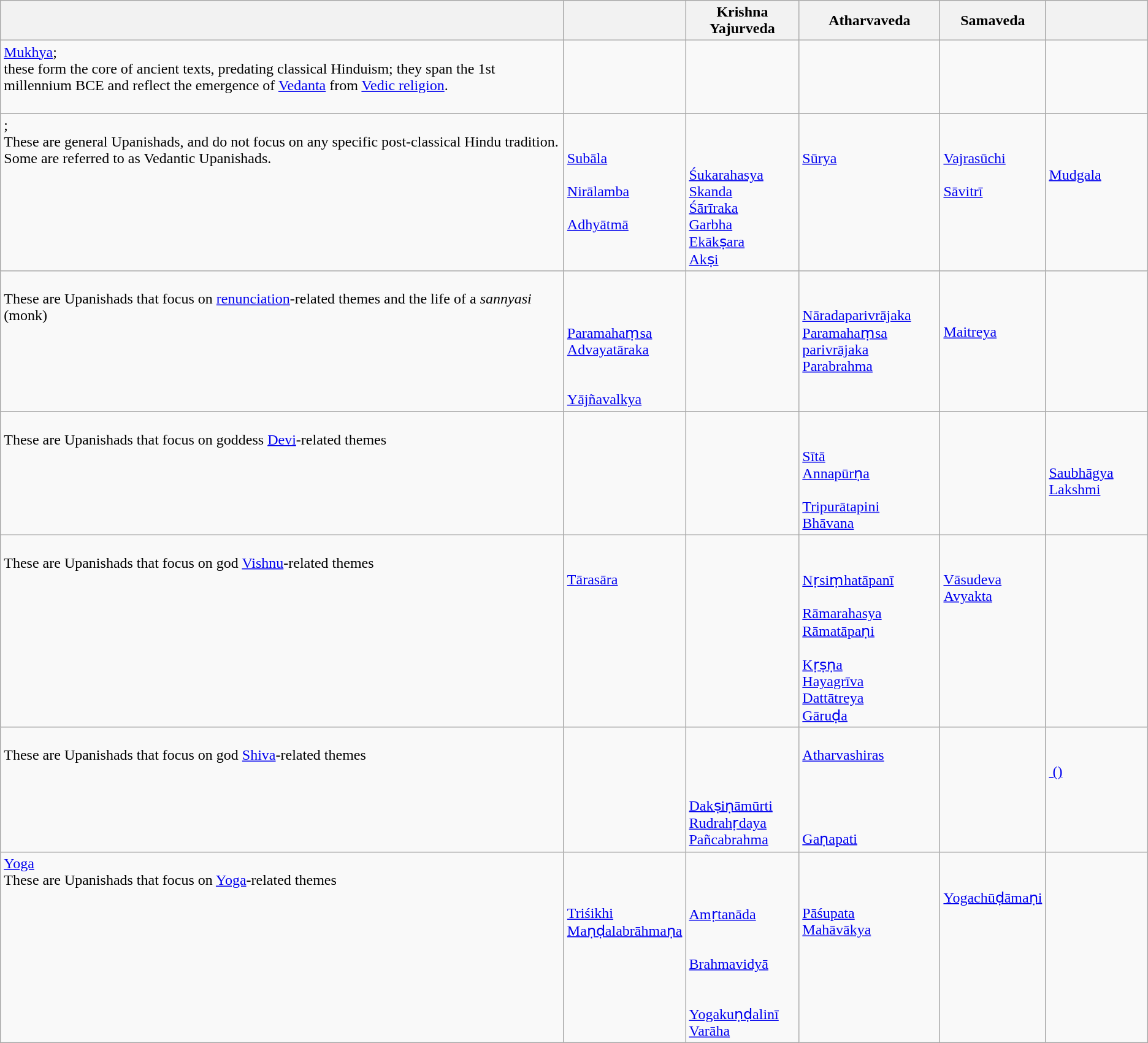<table class="wikitable collapsible sortable" border=1>
<tr>
<th> </th>
<th></th>
<th>Krishna Yajurveda</th>
<th>Atharvaveda</th>
<th>Samaveda</th>
<th></th>
</tr>
<tr valign = "top">
<td><a href='#'>Mukhya</a>;<br>these form the core of ancient texts, predating classical Hinduism; they span the 1st millennium BCE and reflect the emergence of <a href='#'>Vedanta</a> from <a href='#'>Vedic religion</a>.</td>
<td><br><br><a href='#'></a>
<br></td>
<td><br><br><a href='#'></a>
<br><a href='#'></a>
<br><a href='#'></a></td>
<td><br><br><a href='#'></a>
<br><a href='#'></a>
<br></td>
<td><br><br><a href='#'></a>
<br><a href='#'></a>
<br><a href='#'></a></td>
<td><br><br>
<br><a href='#'></a></td>
</tr>
<tr valign = "top">
<td>;<br>These are general Upanishads, and do not focus on any specific post-classical Hindu tradition. Some are referred to as Vedantic Upanishads.</td>
<td><br><br><a href='#'>Subāla</a>
<br><a href='#'></a>
<br><a href='#'>Nirālamba</a>
<br><a href='#'></a>
<br><a href='#'>Adhyātmā</a>
<br></td>
<td><br><br><a href='#'></a>
<br><a href='#'>Śukarahasya</a>
<br><a href='#'>Skanda</a>
<br><a href='#'>Śārīraka</a>
<br><a href='#'>Garbha</a>
<br><a href='#'>Ekākṣara</a>
<br><a href='#'>Akṣi</a>
<br><a href='#'></a></td>
<td><br><br><a href='#'>Sūrya</a>
<br><a href='#'></a></td>
<td><br><br><a href='#'>Vajrasūchi</a>
<br><a href='#'></a>
<br><a href='#'>Sāvitrī</a></td>
<td><br><br><a href='#'></a>
<br><a href='#'>Mudgala</a></td>
</tr>
<tr valign = "top">
<td><br>These are Upanishads that focus on <a href='#'>renunciation</a>-related themes and the life of a <em>sannyasi</em> (monk)</td>
<td><br><br><a href='#'></a>
<br><a href='#'>Paramahaṃsa</a>
<br><a href='#'>Advayatāraka</a>
<br><a href='#'></a>
<br>
<br><a href='#'>Yājñavalkya</a>
<br><a href='#'></a></td>
<td><br><br><a href='#'></a>
<br><a href='#'></a>
<br><a href='#'></a>
<br><a href='#'></a></td>
<td><br><br><a href='#'>Nāradaparivrājaka</a>
<br><a href='#'>Paramahaṃsa parivrājaka</a>
<br><a href='#'>Parabrahma</a></td>
<td><br><br><a href='#'></a>
<br><a href='#'>Maitreya</a>
<br><a href='#'></a>
<br><a href='#'></a></td>
<td><br><br><a href='#'></a></td>
</tr>
<tr valign = "top">
<td><br>These are Upanishads that focus on goddess <a href='#'>Devi</a>-related themes</td>
<td> </td>
<td><br><br><a href='#'></a></td>
<td><br><br><a href='#'>Sītā</a>
<br><a href='#'>Annapūrṇa</a>
<br><a href='#'></a>
<br><a href='#'>Tripurātapini</a>
<br><a href='#'>Bhāvana</a></td>
<td> </td>
<td><br><br><a href='#'></a>
<br><a href='#'>Saubhāgya Lakshmi</a>
<br><a href='#'></a></td>
</tr>
<tr valign = "top">
<td><br>These are Upanishads that focus on god <a href='#'>Vishnu</a>-related themes</td>
<td><br><br><a href='#'>Tārasāra</a></td>
<td><br><br><a href='#'></a>
<br><a href='#'></a></td>
<td><br><br><a href='#'>Nṛsiṃhatāpanī</a>
<br><a href='#'></a>
<br><a href='#'>Rāmarahasya</a>
<br><a href='#'>Rāmatāpaṇi</a>
<br>
<br><a href='#'>Kṛṣṇa</a>
<br><a href='#'>Hayagrīva</a>
<br><a href='#'>Dattātreya</a>
<br><a href='#'>Gāruḍa</a></td>
<td><br><br><a href='#'>Vāsudeva</a>
<br><a href='#'>Avyakta</a></td>
<td> </td>
</tr>
<tr valign = "top">
<td><br>These are Upanishads that focus on god <a href='#'>Shiva</a>-related themes</td>
<td></td>
<td><br><br><a href='#'></a>
<br><a href='#'></a>
<br><a href='#'>Dakṣiṇāmūrti</a>
<br><a href='#'>Rudrahṛdaya</a>
<br><a href='#'>Pañcabrahma</a></td>
<td><br><a href='#'>Atharvashiras</a><br><a href='#'></a>
<br><a href='#'></a>
<br>
<br><a href='#'></a>
<br><a href='#'>Gaṇapati</a></td>
<td><br><br><a href='#'></a>
<br><a href='#'></a></td>
<td><br><br><a href='#'> ()</a></td>
</tr>
<tr valign = "top">
<td><a href='#'>Yoga</a> <br>These are Upanishads that focus on <a href='#'>Yoga</a>-related themes</td>
<td><br><br><a href='#'></a>
<br><a href='#'>Triśikhi</a>
<br><a href='#'>Maṇḍalabrāhmaṇa</a></td>
<td><br><br><a href='#'></a>
<br><a href='#'>Amṛtanāda</a>
<br><a href='#'></a>
<br><a href='#'></a>
<br><a href='#'>Brahmavidyā</a>
<br><a href='#'></a>
<br><a href='#'></a>
<br><a href='#'>Yogakuṇḍalinī</a>
<br><a href='#'>Varāha</a></td>
<td><br><br><a href='#'></a>
<br><a href='#'>Pāśupata</a>
<br><a href='#'>Mahāvākya</a></td>
<td><br><br><a href='#'>Yogachūḍāmaṇi</a>
<br><a href='#'></a></td>
<td><br><br></td>
</tr>
</table>
